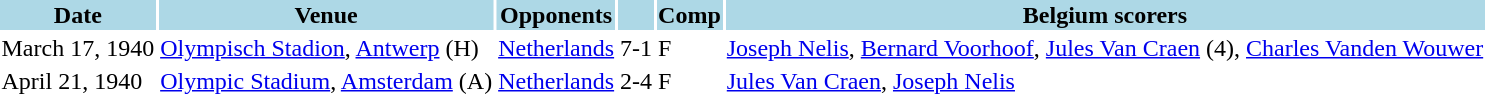<table>
<tr>
<th style="background: lightblue;">Date</th>
<th style="background: lightblue;">Venue</th>
<th style="background: lightblue;">Opponents</th>
<th style="background: lightblue;" align=center></th>
<th style="background: lightblue;" align=center>Comp</th>
<th style="background: lightblue;">Belgium scorers</th>
</tr>
<tr>
<td>March 17, 1940</td>
<td><a href='#'>Olympisch Stadion</a>, <a href='#'>Antwerp</a> (H)</td>
<td><a href='#'>Netherlands</a></td>
<td>7-1</td>
<td>F</td>
<td><a href='#'>Joseph Nelis</a>, <a href='#'>Bernard Voorhoof</a>, <a href='#'>Jules Van Craen</a> (4), <a href='#'>Charles Vanden Wouwer</a></td>
</tr>
<tr>
<td>April 21, 1940</td>
<td><a href='#'>Olympic Stadium</a>, <a href='#'>Amsterdam</a> (A)</td>
<td><a href='#'>Netherlands</a></td>
<td>2-4</td>
<td>F</td>
<td><a href='#'>Jules Van Craen</a>, <a href='#'>Joseph Nelis</a></td>
</tr>
</table>
